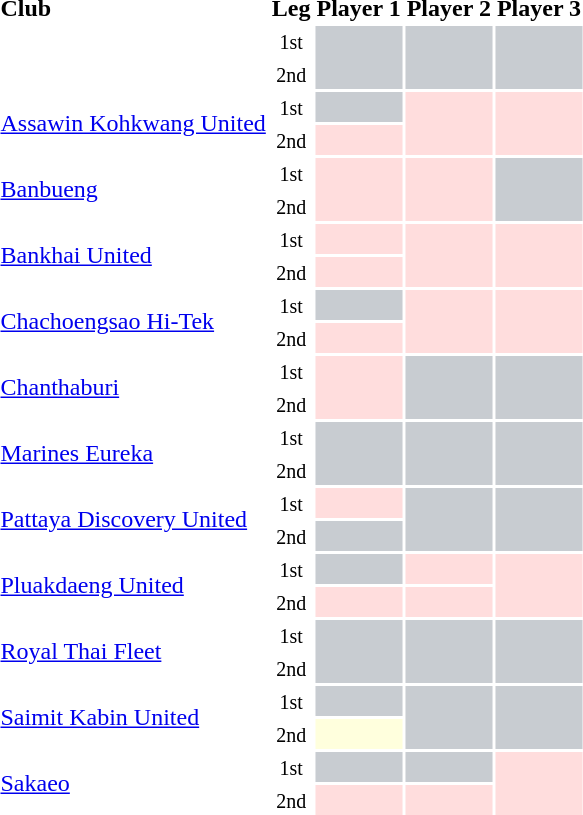<table class="sortable" style="text-align:left">
<tr>
<th>Club</th>
<th>Leg</th>
<th>Player 1</th>
<th>Player 2</th>
<th>Player 3</th>
</tr>
<tr>
<td rowspan="2"></td>
<td align="center"><small>1st</small></td>
<td bgcolor="#c8ccd1"rowspan="2"></td>
<td bgcolor="#c8ccd1"rowspan="2"></td>
<td bgcolor="#c8ccd1"rowspan="2"></td>
</tr>
<tr>
<td align="center"><small>2nd</small></td>
</tr>
<tr>
<td rowspan="2"><a href='#'>Assawin Kohkwang United</a></td>
<td align="center"><small>1st</small></td>
<td bgcolor="#c8ccd1"></td>
<td bgcolor="#ffdddd"rowspan="2"></td>
<td bgcolor="#ffdddd"rowspan="2"></td>
</tr>
<tr>
<td align="center"><small>2nd</small></td>
<td bgcolor="#ffdddd"></td>
</tr>
<tr>
<td rowspan="2"><a href='#'>Banbueng</a></td>
<td align="center"><small>1st</small></td>
<td bgcolor="#ffdddd"rowspan="2"></td>
<td bgcolor="#ffdddd"rowspan="2"></td>
<td bgcolor="#c8ccd1"rowspan="2"></td>
</tr>
<tr>
<td align="center"><small>2nd</small></td>
</tr>
<tr>
<td rowspan="2"><a href='#'>Bankhai United</a></td>
<td align="center"><small>1st</small></td>
<td bgcolor="#ffdddd"></td>
<td bgcolor="#ffdddd"rowspan="2"></td>
<td bgcolor="#ffdddd"rowspan="2"></td>
</tr>
<tr>
<td align="center"><small>2nd</small></td>
<td bgcolor="#ffdddd"></td>
</tr>
<tr>
<td rowspan="2"><a href='#'>Chachoengsao Hi-Tek</a></td>
<td align="center"><small>1st</small></td>
<td bgcolor="#c8ccd1"></td>
<td bgcolor="#ffdddd"rowspan="2"></td>
<td bgcolor="#ffdddd"rowspan="2"></td>
</tr>
<tr>
<td align="center"><small>2nd</small></td>
<td bgcolor="#ffdddd"></td>
</tr>
<tr>
<td rowspan="2"><a href='#'>Chanthaburi</a></td>
<td align="center"><small>1st</small></td>
<td bgcolor="#ffdddd"rowspan="2"></td>
<td bgcolor="#c8ccd1"rowspan="2"></td>
<td bgcolor="#c8ccd1"rowspan="2"></td>
</tr>
<tr>
<td align="center"><small>2nd</small></td>
</tr>
<tr>
<td rowspan="2"><a href='#'>Marines Eureka</a></td>
<td align="center"><small>1st</small></td>
<td bgcolor="#c8ccd1"rowspan="2"></td>
<td bgcolor="#c8ccd1"rowspan="2"></td>
<td bgcolor="#c8ccd1"rowspan="2"></td>
</tr>
<tr>
<td align="center"><small>2nd</small></td>
</tr>
<tr>
<td rowspan="2"><a href='#'>Pattaya Discovery United</a></td>
<td align="center"><small>1st</small></td>
<td bgcolor="#ffdddd"></td>
<td bgcolor="#c8ccd1"rowspan="2"></td>
<td bgcolor="#c8ccd1"rowspan="2"></td>
</tr>
<tr>
<td align="center"><small>2nd</small></td>
<td bgcolor="#c8ccd1"></td>
</tr>
<tr>
<td rowspan="2"><a href='#'>Pluakdaeng United</a></td>
<td align="center"><small>1st</small></td>
<td bgcolor="#c8ccd1"></td>
<td bgcolor="#ffdddd"></td>
<td bgcolor="#ffdddd"rowspan="2"></td>
</tr>
<tr>
<td align="center"><small>2nd</small></td>
<td bgcolor="#ffdddd"></td>
<td bgcolor="#ffdddd"></td>
</tr>
<tr>
<td rowspan="2"><a href='#'>Royal Thai Fleet</a></td>
<td align="center"><small>1st</small></td>
<td bgcolor="#c8ccd1"rowspan="2"></td>
<td bgcolor="#c8ccd1"rowspan="2"></td>
<td bgcolor="#c8ccd1"rowspan="2"></td>
</tr>
<tr>
<td align="center"><small>2nd</small></td>
</tr>
<tr>
<td rowspan="2"><a href='#'>Saimit Kabin United</a></td>
<td align="center"><small>1st</small></td>
<td bgcolor="#c8ccd1"></td>
<td bgcolor="#c8ccd1"rowspan="2"></td>
<td bgcolor="#c8ccd1"rowspan="2"></td>
</tr>
<tr>
<td align="center"><small>2nd</small></td>
<td bgcolor="#ffffdd"></td>
</tr>
<tr>
<td rowspan="2"><a href='#'>Sakaeo</a></td>
<td align="center"><small>1st</small></td>
<td bgcolor="#c8ccd1"></td>
<td bgcolor="#c8ccd1"></td>
<td bgcolor="#ffdddd"rowspan="2"></td>
</tr>
<tr>
<td align="center"><small>2nd</small></td>
<td bgcolor="#ffdddd"></td>
<td bgcolor="#ffdddd"></td>
</tr>
</table>
